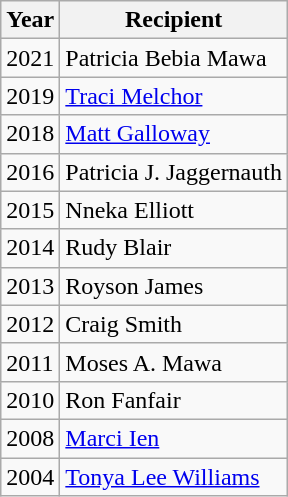<table class="wikitable sortable">
<tr>
<th>Year</th>
<th>Recipient</th>
</tr>
<tr>
<td>2021</td>
<td>Patricia Bebia Mawa</td>
</tr>
<tr>
<td>2019</td>
<td><a href='#'>Traci Melchor</a></td>
</tr>
<tr>
<td>2018</td>
<td><a href='#'>Matt Galloway</a></td>
</tr>
<tr>
<td>2016</td>
<td>Patricia J. Jaggernauth</td>
</tr>
<tr>
<td>2015</td>
<td>Nneka Elliott</td>
</tr>
<tr>
<td>2014</td>
<td>Rudy Blair</td>
</tr>
<tr>
<td>2013</td>
<td>Royson James</td>
</tr>
<tr>
<td>2012</td>
<td>Craig Smith</td>
</tr>
<tr>
<td>2011</td>
<td>Moses A. Mawa</td>
</tr>
<tr>
<td>2010</td>
<td>Ron Fanfair</td>
</tr>
<tr>
<td>2008</td>
<td><a href='#'>Marci Ien</a></td>
</tr>
<tr>
<td>2004</td>
<td><a href='#'>Tonya Lee Williams</a></td>
</tr>
</table>
